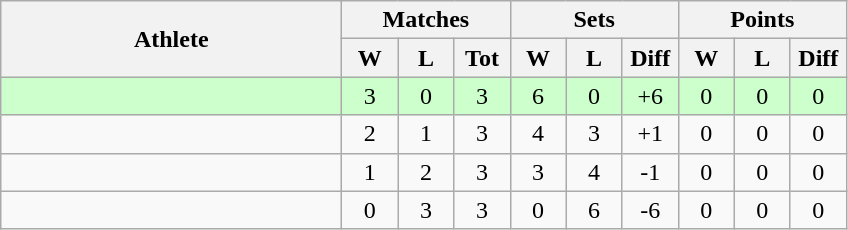<table class=wikitable style="text-align:center">
<tr>
<th rowspan=2 width=220>Athlete</th>
<th colspan=3 width=90>Matches</th>
<th colspan=3 width=90>Sets</th>
<th colspan=3 width=90>Points</th>
</tr>
<tr>
<th width=30>W</th>
<th width=30>L</th>
<th width=30>Tot</th>
<th width=30>W</th>
<th width=30>L</th>
<th width=30>Diff</th>
<th width=30>W</th>
<th width=30>L</th>
<th width=30>Diff</th>
</tr>
<tr bgcolor=ccffcc>
<td style="text-align:left"></td>
<td>3</td>
<td>0</td>
<td>3</td>
<td>6</td>
<td>0</td>
<td>+6</td>
<td>0</td>
<td>0</td>
<td>0</td>
</tr>
<tr>
<td style="text-align:left"></td>
<td>2</td>
<td>1</td>
<td>3</td>
<td>4</td>
<td>3</td>
<td>+1</td>
<td>0</td>
<td>0</td>
<td>0</td>
</tr>
<tr>
<td style="text-align:left"></td>
<td>1</td>
<td>2</td>
<td>3</td>
<td>3</td>
<td>4</td>
<td>-1</td>
<td>0</td>
<td>0</td>
<td>0</td>
</tr>
<tr>
<td style="text-align:left"></td>
<td>0</td>
<td>3</td>
<td>3</td>
<td>0</td>
<td>6</td>
<td>-6</td>
<td>0</td>
<td>0</td>
<td>0</td>
</tr>
</table>
